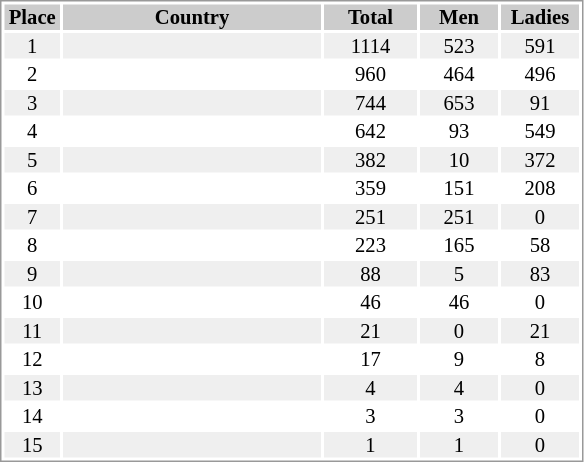<table border="0" style="border: 1px solid #999; background-color:#FFFFFF; text-align:center; font-size:86%; line-height:15px;">
<tr align="center" bgcolor="#CCCCCC">
<th width=35>Place</th>
<th width=170>Country</th>
<th width=60>Total</th>
<th width=50>Men</th>
<th width=50>Ladies</th>
</tr>
<tr bgcolor="#EFEFEF">
<td>1</td>
<td align="left"></td>
<td>1114</td>
<td>523</td>
<td>591</td>
</tr>
<tr>
<td>2</td>
<td align="left"></td>
<td>960</td>
<td>464</td>
<td>496</td>
</tr>
<tr bgcolor="#EFEFEF">
<td>3</td>
<td align="left"></td>
<td>744</td>
<td>653</td>
<td>91</td>
</tr>
<tr>
<td>4</td>
<td align="left"></td>
<td>642</td>
<td>93</td>
<td>549</td>
</tr>
<tr bgcolor="#EFEFEF">
<td>5</td>
<td align="left"></td>
<td>382</td>
<td>10</td>
<td>372</td>
</tr>
<tr>
<td>6</td>
<td align="left"></td>
<td>359</td>
<td>151</td>
<td>208</td>
</tr>
<tr bgcolor="#EFEFEF">
<td>7</td>
<td align="left"></td>
<td>251</td>
<td>251</td>
<td>0</td>
</tr>
<tr>
<td>8</td>
<td align="left"></td>
<td>223</td>
<td>165</td>
<td>58</td>
</tr>
<tr bgcolor="#EFEFEF">
<td>9</td>
<td align="left"></td>
<td>88</td>
<td>5</td>
<td>83</td>
</tr>
<tr>
<td>10</td>
<td align="left"></td>
<td>46</td>
<td>46</td>
<td>0</td>
</tr>
<tr bgcolor="#EFEFEF">
<td>11</td>
<td align="left"></td>
<td>21</td>
<td>0</td>
<td>21</td>
</tr>
<tr>
<td>12</td>
<td align="left"></td>
<td>17</td>
<td>9</td>
<td>8</td>
</tr>
<tr bgcolor="#EFEFEF">
<td>13</td>
<td align="left"></td>
<td>4</td>
<td>4</td>
<td>0</td>
</tr>
<tr>
<td>14</td>
<td align="left"></td>
<td>3</td>
<td>3</td>
<td>0</td>
</tr>
<tr bgcolor="#EFEFEF">
<td>15</td>
<td align="left"></td>
<td>1</td>
<td>1</td>
<td>0</td>
</tr>
</table>
